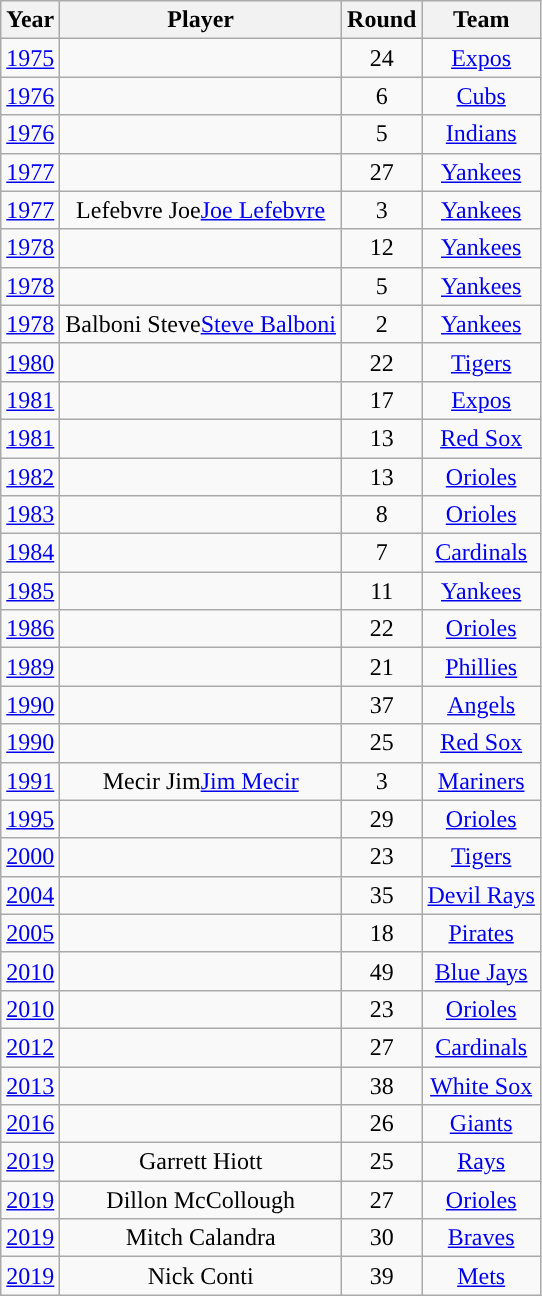<table class="wikitable sortable">
<tr>
<th width=px>Year</th>
<th width=px>Player</th>
<th width=px>Round</th>
<th width=px>Team</th>
</tr>
<tr valign="center">
<td align="center"><a href='#'>1975</a></td>
<td align="center"></td>
<td align="center">24</td>
<td align="center"><a href='#'>Expos</a></td>
</tr>
<tr valign="center">
<td align="center"><a href='#'>1976</a></td>
<td align="center"></td>
<td align="center">6</td>
<td align="center"><a href='#'>Cubs</a></td>
</tr>
<tr valign="center">
<td align="center"><a href='#'>1976</a></td>
<td align="center"></td>
<td align="center">5</td>
<td align="center"><a href='#'>Indians</a></td>
</tr>
<tr valign="center">
<td align="center"><a href='#'>1977</a></td>
<td align="center"></td>
<td align="center">27</td>
<td align="center"><a href='#'>Yankees</a></td>
</tr>
<tr valign="center">
<td align="center"><a href='#'>1977</a></td>
<td align="center"><span>Lefebvre Joe</span><a href='#'>Joe Lefebvre</a></td>
<td align="center">3</td>
<td align="center"><a href='#'>Yankees</a></td>
</tr>
<tr valign="center">
<td align="center"><a href='#'>1978</a></td>
<td align="center"></td>
<td align="center">12</td>
<td align="center"><a href='#'>Yankees</a></td>
</tr>
<tr valign="center">
<td align="center"><a href='#'>1978</a></td>
<td align="center"></td>
<td align="center">5</td>
<td align="center"><a href='#'>Yankees</a></td>
</tr>
<tr valign="center">
<td align="center"><a href='#'>1978</a></td>
<td align="center"><span>Balboni Steve</span><a href='#'>Steve Balboni</a></td>
<td align="center">2</td>
<td align="center"><a href='#'>Yankees</a></td>
</tr>
<tr valign="center">
<td align="center"><a href='#'>1980</a></td>
<td align="center"></td>
<td align="center">22</td>
<td align="center"><a href='#'>Tigers</a></td>
</tr>
<tr valign="center">
<td align="center"><a href='#'>1981</a></td>
<td align="center"></td>
<td align="center">17</td>
<td align="center"><a href='#'>Expos</a></td>
</tr>
<tr valign="center">
<td align="center"><a href='#'>1981</a></td>
<td align="center"></td>
<td align="center">13</td>
<td align="center"><a href='#'>Red Sox</a></td>
</tr>
<tr valign="center">
<td align="center"><a href='#'>1982</a></td>
<td align="center"></td>
<td align="center">13</td>
<td align="center"><a href='#'>Orioles</a></td>
</tr>
<tr valign="center">
<td align="center"><a href='#'>1983</a></td>
<td align="center"></td>
<td align="center">8</td>
<td align="center"><a href='#'>Orioles</a></td>
</tr>
<tr valign="center">
<td align="center"><a href='#'>1984</a></td>
<td align="center"></td>
<td align="center">7</td>
<td align="center"><a href='#'>Cardinals</a></td>
</tr>
<tr valign="center">
<td align="center"><a href='#'>1985</a></td>
<td align="center"></td>
<td align="center">11</td>
<td align="center"><a href='#'>Yankees</a></td>
</tr>
<tr valign="center">
<td align="center"><a href='#'>1986</a></td>
<td align="center"></td>
<td align="center">22</td>
<td align="center"><a href='#'>Orioles</a></td>
</tr>
<tr valign="center">
<td align="center"><a href='#'>1989</a></td>
<td align="center"></td>
<td align="center">21</td>
<td align="center"><a href='#'>Phillies</a></td>
</tr>
<tr valign="center">
<td align="center"><a href='#'>1990</a></td>
<td align="center"></td>
<td align="center">37</td>
<td align="center"><a href='#'>Angels</a></td>
</tr>
<tr valign="center">
<td align="center"><a href='#'>1990</a></td>
<td align="center"></td>
<td align="center">25</td>
<td align="center"><a href='#'>Red Sox</a></td>
</tr>
<tr valign="center">
<td align="center"><a href='#'>1991</a></td>
<td align="center"><span>Mecir Jim</span><a href='#'>Jim Mecir</a></td>
<td align="center">3</td>
<td align="center"><a href='#'>Mariners</a></td>
</tr>
<tr valign="center">
<td align="center"><a href='#'>1995</a></td>
<td align="center"></td>
<td align="center">29</td>
<td align="center"><a href='#'>Orioles</a></td>
</tr>
<tr valign="center">
<td align="center"><a href='#'>2000</a></td>
<td align="center"></td>
<td align="center">23</td>
<td align="center"><a href='#'>Tigers</a></td>
</tr>
<tr valign="center">
<td align="center"><a href='#'>2004</a></td>
<td align="center"></td>
<td align="center">35</td>
<td align="center"><a href='#'>Devil Rays</a></td>
</tr>
<tr valign="center">
<td align="center"><a href='#'>2005</a></td>
<td align="center"></td>
<td align="center">18</td>
<td align="center"><a href='#'>Pirates</a></td>
</tr>
<tr valign="center">
<td align="center"><a href='#'>2010</a></td>
<td align="center"></td>
<td align="center">49</td>
<td align="center"><a href='#'>Blue Jays</a></td>
</tr>
<tr valign="center">
<td align="center"><a href='#'>2010</a></td>
<td align="center"></td>
<td align="center">23</td>
<td align="center"><a href='#'>Orioles</a></td>
</tr>
<tr valign="center">
<td align="center"><a href='#'>2012</a></td>
<td align="center"></td>
<td align="center">27</td>
<td align="center"><a href='#'>Cardinals</a></td>
</tr>
<tr valign="center">
<td align="center"><a href='#'>2013</a></td>
<td align="center"></td>
<td align="center">38</td>
<td align="center"><a href='#'>White Sox</a></td>
</tr>
<tr valign="center">
<td align="center"><a href='#'>2016</a></td>
<td align="center"></td>
<td align="center">26</td>
<td align="center"><a href='#'>Giants</a></td>
</tr>
<tr>
<td align="center"><a href='#'>2019</a></td>
<td align="center">Garrett Hiott</td>
<td align="center">25</td>
<td align="center"><a href='#'>Rays</a></td>
</tr>
<tr>
<td align="center"><a href='#'>2019</a></td>
<td align="center">Dillon McCollough</td>
<td align="center">27</td>
<td align="center"><a href='#'>Orioles</a></td>
</tr>
<tr>
<td align="center"><a href='#'>2019</a></td>
<td align="center">Mitch Calandra</td>
<td align="center">30</td>
<td align="center"><a href='#'>Braves</a></td>
</tr>
<tr>
<td align="center"><a href='#'>2019</a></td>
<td align="center">Nick Conti</td>
<td align="center">39</td>
<td align="center"><a href='#'>Mets</a></td>
</tr>
</table>
